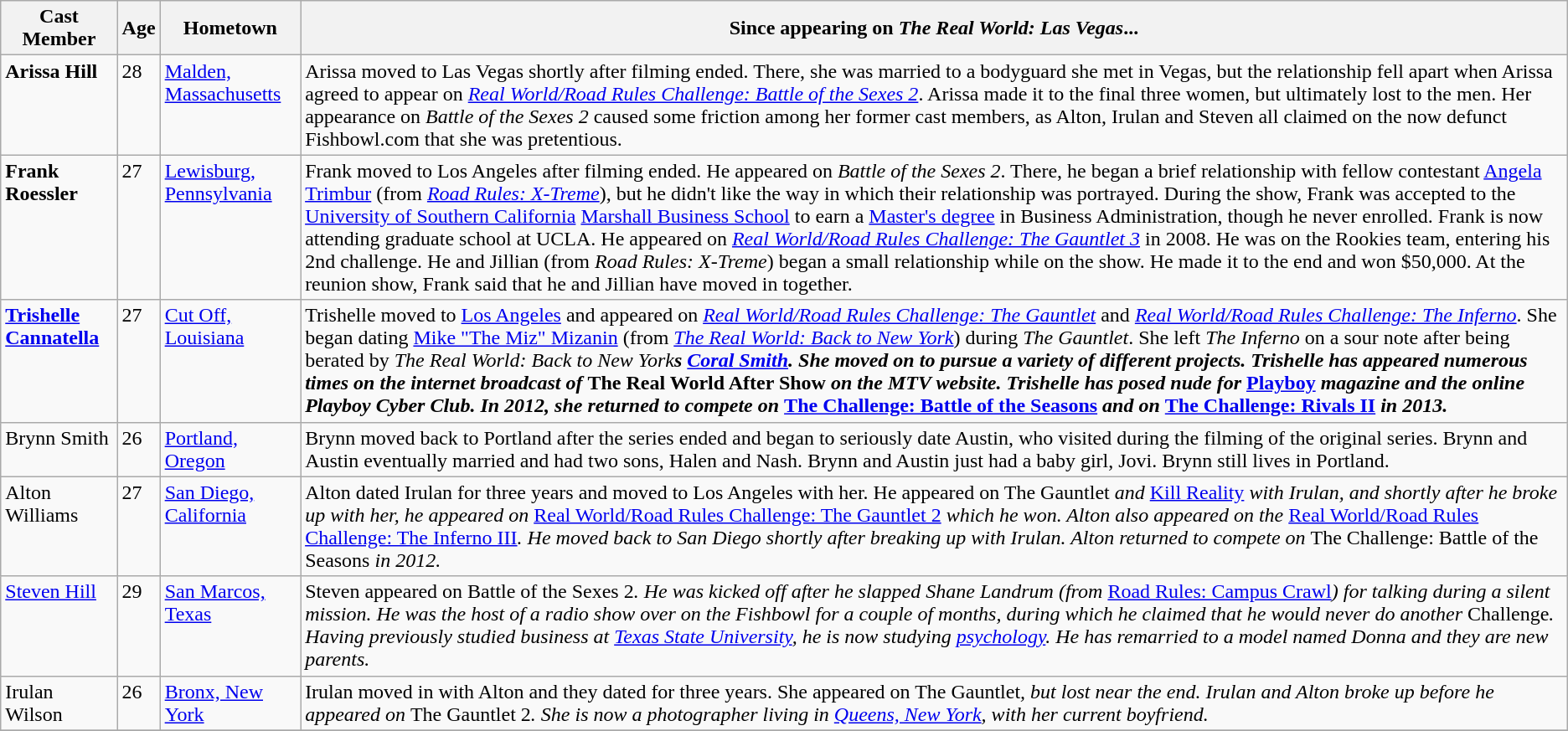<table class="wikitable">
<tr>
<th>Cast Member</th>
<th>Age</th>
<th>Hometown</th>
<th>Since appearing on <em>The Real World: Las Vegas</em>...</th>
</tr>
<tr valign="top">
<td><strong>Arissa Hill</strong></td>
<td>28</td>
<td><a href='#'>Malden, Massachusetts</a></td>
<td>Arissa moved to Las Vegas shortly after filming ended. There, she was married to a bodyguard she met in Vegas, but the relationship fell apart when Arissa agreed to appear on <em><a href='#'>Real World/Road Rules Challenge: Battle of the Sexes 2</a></em>. Arissa made it to the final three women, but ultimately lost to the men. Her appearance on <em>Battle of the Sexes 2</em> caused some friction among her former cast members, as Alton, Irulan and Steven all claimed on the now defunct Fishbowl.com that she was pretentious.</td>
</tr>
<tr valign="top">
<td><strong>Frank Roessler</strong></td>
<td>27</td>
<td><a href='#'>Lewisburg, Pennsylvania</a></td>
<td>Frank moved to Los Angeles after filming ended. He appeared on <em>Battle of the Sexes 2</em>. There, he began a brief relationship with fellow contestant <a href='#'>Angela Trimbur</a> (from <em><a href='#'>Road Rules: X-Treme</a></em>), but he didn't like the way in which their relationship was portrayed. During the show, Frank was accepted to the <a href='#'>University of Southern California</a> <a href='#'>Marshall Business School</a> to earn a <a href='#'>Master's degree</a> in Business Administration, though he never enrolled. Frank is now attending graduate school at UCLA. He appeared on <em><a href='#'>Real World/Road Rules Challenge: The Gauntlet 3</a></em> in 2008. He was on the Rookies team, entering his 2nd challenge. He and Jillian (from <em>Road Rules: X-Treme</em>) began a small relationship while on the show. He made it to the end and won $50,000. At the reunion show, Frank said that he and Jillian have moved in together.</td>
</tr>
<tr valign="top">
<td><strong><a href='#'>Trishelle Cannatella</a></strong></td>
<td>27</td>
<td><a href='#'>Cut Off, Louisiana</a></td>
<td>Trishelle moved to <a href='#'>Los Angeles</a> and appeared on <em><a href='#'>Real World/Road Rules Challenge: The Gauntlet</a></em> and <em><a href='#'>Real World/Road Rules Challenge: The Inferno</a></em>. She began dating <a href='#'>Mike "The Miz" Mizanin</a> (from <em><a href='#'>The Real World: Back to New York</a></em>) during <em>The Gauntlet</em>. She left <em>The Inferno</em> on a sour note after being berated by <em>The Real World: Back to New York<strong>s <a href='#'>Coral Smith</a>. She moved on to pursue a variety of different projects. Trishelle has appeared numerous times on the internet broadcast of </em>The Real World After Show<em> on the MTV website. Trishelle has posed nude for </em><a href='#'>Playboy</a><em> magazine and the online Playboy Cyber Club.  In 2012, she returned to compete on </em><a href='#'>The Challenge: Battle of the Seasons</a><em> and on </em><a href='#'>The Challenge: Rivals II</a><em> in 2013.</td>
</tr>
<tr valign="top">
<td></strong>Brynn Smith<strong></td>
<td>26</td>
<td><a href='#'>Portland, Oregon</a></td>
<td>Brynn moved back to Portland after the series ended and began to seriously date Austin, who visited during the filming of the original series. Brynn and Austin eventually married and had two sons, Halen and Nash. Brynn and Austin just had a baby girl, Jovi. Brynn still lives in Portland.</td>
</tr>
<tr valign="top">
<td></strong>Alton Williams<strong></td>
<td>27</td>
<td><a href='#'>San Diego, California</a></td>
<td>Alton dated Irulan for three years and moved to Los Angeles with her. He appeared on </em>The Gauntlet<em> and </em><a href='#'>Kill Reality</a><em> with Irulan, and shortly after he broke up with her, he appeared on </em><a href='#'>Real World/Road Rules Challenge: The Gauntlet 2</a><em> which he won. Alton also appeared on the </em><a href='#'>Real World/Road Rules Challenge: The Inferno III</a><em>. He moved back to San Diego shortly after breaking up with Irulan. Alton returned to compete on </em>The Challenge: Battle of the Seasons<em> in 2012.</td>
</tr>
<tr valign="top">
<td></strong><a href='#'>Steven Hill</a><strong></td>
<td>29</td>
<td><a href='#'>San Marcos, Texas</a></td>
<td>Steven appeared on </em>Battle of the Sexes 2<em>. He was kicked off after he slapped Shane Landrum (from </em><a href='#'>Road Rules: Campus Crawl</a><em>) for talking during a silent mission. He was the host of a radio show over on the Fishbowl for a couple of months, during which he claimed that he would never do another </em>Challenge<em>. Having previously studied business at <a href='#'>Texas State University</a>, he is now studying <a href='#'>psychology</a>. He has remarried to a model named Donna and they are new parents.</td>
</tr>
<tr valign="top">
<td></strong>Irulan Wilson<strong></td>
<td>26</td>
<td><a href='#'>Bronx, New York</a></td>
<td>Irulan moved in with Alton and they dated for three years. She appeared on </em>The Gauntlet<em>, but lost near the end. Irulan and Alton broke up before he appeared on </em>The Gauntlet 2<em>. She is now a photographer living in <a href='#'>Queens, New York</a>, with her current boyfriend.</td>
</tr>
<tr>
</tr>
</table>
